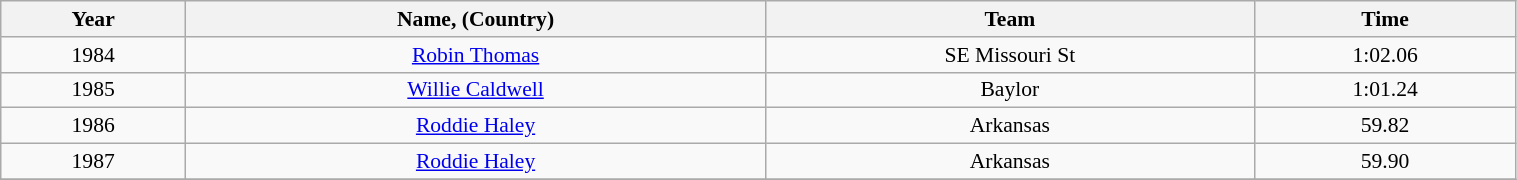<table class="wikitable sortable" style="font-size:90%; width: 80%; text-align: center;">
<tr>
<th>Year</th>
<th>Name, (Country)</th>
<th>Team</th>
<th>Time</th>
</tr>
<tr>
<td>1984</td>
<td><a href='#'>Robin Thomas</a></td>
<td>SE Missouri St</td>
<td>1:02.06</td>
</tr>
<tr>
<td>1985</td>
<td><a href='#'>Willie Caldwell</a></td>
<td>Baylor</td>
<td>1:01.24</td>
</tr>
<tr>
<td>1986</td>
<td><a href='#'>Roddie Haley</a></td>
<td>Arkansas</td>
<td>59.82</td>
</tr>
<tr>
<td>1987</td>
<td><a href='#'>Roddie Haley</a></td>
<td>Arkansas</td>
<td>59.90</td>
</tr>
<tr>
</tr>
</table>
